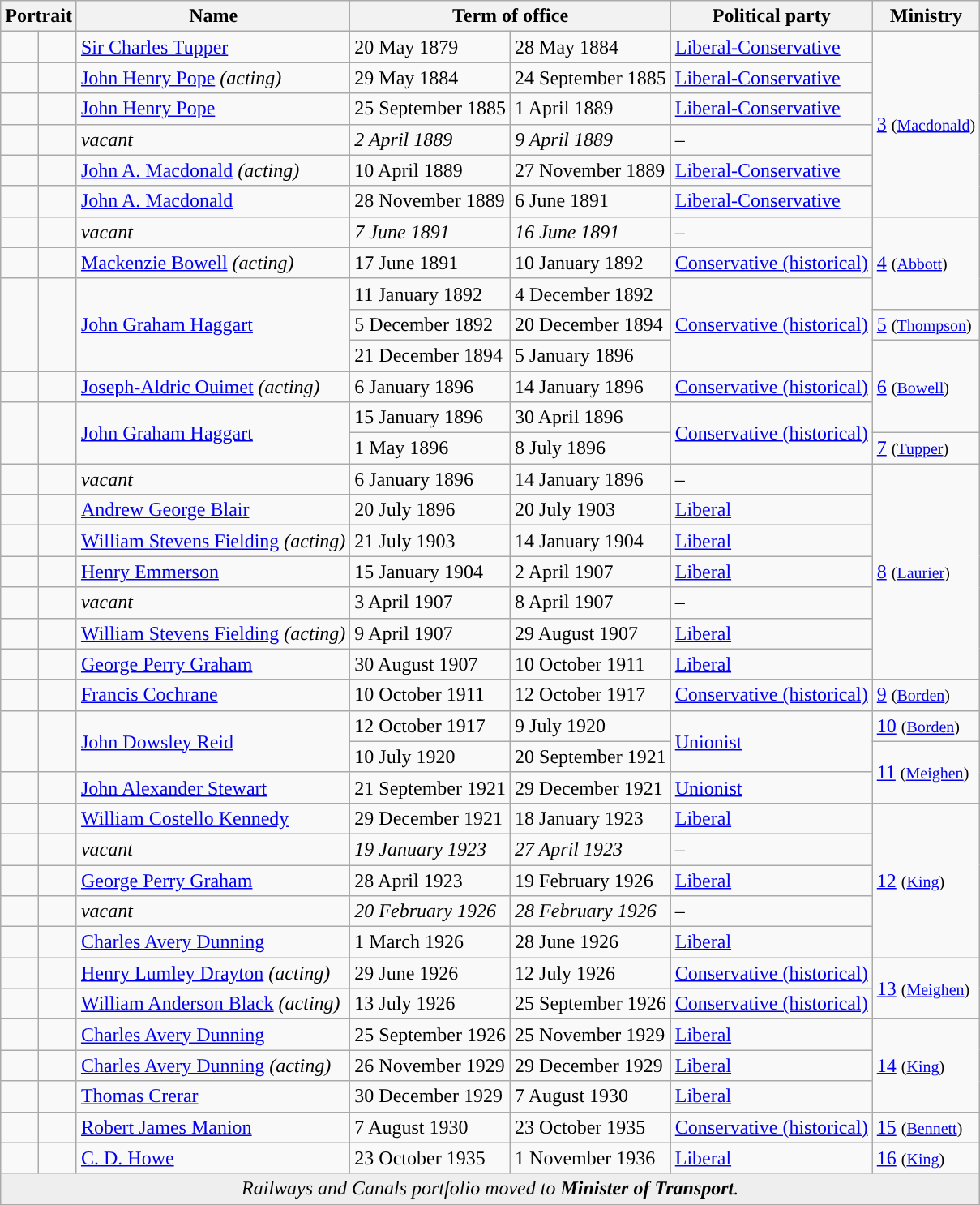<table class="wikitable">
<tr>
<th colspan=2>Portrait</th>
<th>Name</th>
<th colspan=2>Term of office</th>
<th>Political party</th>
<th>Ministry</th>
</tr>
<tr>
<td style="background:"></td>
<td align=center></td>
<td><a href='#'>Sir Charles Tupper</a></td>
<td>20 May 1879</td>
<td>28 May 1884</td>
<td><a href='#'>Liberal-Conservative</a></td>
<td rowspan=6><a href='#'>3</a> <small>(<a href='#'>Macdonald</a>)</small></td>
</tr>
<tr>
<td style="background:"></td>
<td align=center></td>
<td><a href='#'>John Henry Pope</a> <em>(acting)</em></td>
<td>29 May 1884</td>
<td>24 September 1885</td>
<td><a href='#'>Liberal-Conservative</a></td>
</tr>
<tr>
<td style="background:"></td>
<td align=center></td>
<td><a href='#'>John Henry Pope</a></td>
<td>25 September 1885</td>
<td>1 April 1889</td>
<td><a href='#'>Liberal-Conservative</a></td>
</tr>
<tr>
<td></td>
<td></td>
<td><em>vacant</em></td>
<td><em>2 April 1889</em></td>
<td><em>9 April 1889</em></td>
<td>–</td>
</tr>
<tr>
<td style="background:"></td>
<td align=center></td>
<td><a href='#'>John A. Macdonald</a> <em>(acting)</em></td>
<td>10 April 1889</td>
<td>27 November 1889</td>
<td><a href='#'>Liberal-Conservative</a></td>
</tr>
<tr>
<td style="background:"></td>
<td align=center></td>
<td><a href='#'>John A. Macdonald</a></td>
<td>28 November 1889</td>
<td>6 June 1891</td>
<td><a href='#'>Liberal-Conservative</a></td>
</tr>
<tr>
<td></td>
<td></td>
<td><em>vacant</em></td>
<td><em>7 June 1891</em></td>
<td><em>16 June 1891</em></td>
<td>–</td>
<td rowspan=3><a href='#'>4</a> <small>(<a href='#'>Abbott</a>)</small></td>
</tr>
<tr>
<td style="background:"></td>
<td align=center></td>
<td><a href='#'>Mackenzie Bowell</a> <em>(acting)</em></td>
<td>17 June 1891</td>
<td>10 January 1892</td>
<td><a href='#'>Conservative (historical)</a></td>
</tr>
<tr>
<td rowspan=3 style="background:"></td>
<td rowspan=3 align=center></td>
<td rowspan=3><a href='#'>John Graham Haggart</a></td>
<td>11 January 1892</td>
<td>4 December 1892</td>
<td rowspan=3><a href='#'>Conservative (historical)</a></td>
</tr>
<tr>
<td>5 December 1892</td>
<td>20 December 1894</td>
<td><a href='#'>5</a> <small>(<a href='#'>Thompson</a>)</small></td>
</tr>
<tr>
<td>21 December 1894</td>
<td>5 January 1896</td>
<td rowspan=3><a href='#'>6</a> <small>(<a href='#'>Bowell</a>)</small></td>
</tr>
<tr>
<td style="background:"></td>
<td align=center></td>
<td><a href='#'>Joseph-Aldric Ouimet</a> <em>(acting)</em></td>
<td>6 January 1896</td>
<td>14 January 1896</td>
<td><a href='#'>Conservative (historical)</a></td>
</tr>
<tr>
<td rowspan=2 style="background:"></td>
<td rowspan=2 align=center></td>
<td rowspan=2><a href='#'>John Graham Haggart</a></td>
<td>15 January 1896</td>
<td>30 April 1896</td>
<td rowspan=2><a href='#'>Conservative (historical)</a></td>
</tr>
<tr>
<td>1 May 1896</td>
<td>8 July 1896</td>
<td><a href='#'>7</a> <small>(<a href='#'>Tupper</a>)</small></td>
</tr>
<tr>
<td></td>
<td></td>
<td><em>vacant</em></td>
<td>6 January 1896</td>
<td>14 January 1896</td>
<td>–</td>
<td rowspan=7><a href='#'>8</a> <small>(<a href='#'>Laurier</a>)</small></td>
</tr>
<tr>
<td style="background:"></td>
<td align=center></td>
<td><a href='#'>Andrew George Blair</a></td>
<td>20 July 1896</td>
<td>20 July 1903</td>
<td><a href='#'>Liberal</a></td>
</tr>
<tr>
<td style="background:"></td>
<td align=center></td>
<td><a href='#'>William Stevens Fielding</a> <em>(acting)</em></td>
<td>21 July 1903</td>
<td>14 January 1904</td>
<td><a href='#'>Liberal</a></td>
</tr>
<tr>
<td style="background:"></td>
<td align=center></td>
<td><a href='#'>Henry Emmerson</a></td>
<td>15 January 1904</td>
<td>2 April 1907</td>
<td><a href='#'>Liberal</a></td>
</tr>
<tr>
<td></td>
<td></td>
<td><em>vacant</em></td>
<td>3 April 1907</td>
<td>8 April 1907</td>
<td>–</td>
</tr>
<tr>
<td style="background:"></td>
<td align=center></td>
<td><a href='#'>William Stevens Fielding</a> <em>(acting)</em></td>
<td>9 April 1907</td>
<td>29 August 1907</td>
<td><a href='#'>Liberal</a></td>
</tr>
<tr>
<td style="background:"></td>
<td align=center></td>
<td><a href='#'>George Perry Graham</a></td>
<td>30 August 1907</td>
<td>10 October 1911</td>
<td><a href='#'>Liberal</a></td>
</tr>
<tr>
<td style="background:"></td>
<td align=center></td>
<td><a href='#'>Francis Cochrane</a></td>
<td>10 October 1911</td>
<td>12 October 1917</td>
<td><a href='#'>Conservative (historical)</a></td>
<td><a href='#'>9</a> <small>(<a href='#'>Borden</a>)</small></td>
</tr>
<tr>
<td rowspan=2 style="background:"></td>
<td rowspan=2 align=center></td>
<td rowspan=2><a href='#'>John Dowsley Reid</a></td>
<td>12 October 1917</td>
<td>9 July 1920</td>
<td rowspan=2><a href='#'>Unionist</a></td>
<td><a href='#'>10</a> <small>(<a href='#'>Borden</a>)</small></td>
</tr>
<tr>
<td>10 July 1920</td>
<td>20 September 1921</td>
<td rowspan=2><a href='#'>11</a> <small>(<a href='#'>Meighen</a>)</small></td>
</tr>
<tr>
<td style="background:"></td>
<td align=center></td>
<td><a href='#'>John Alexander Stewart</a></td>
<td>21 September 1921</td>
<td>29 December 1921</td>
<td><a href='#'>Unionist</a></td>
</tr>
<tr>
<td style="background:"></td>
<td align=center></td>
<td><a href='#'>William Costello Kennedy</a></td>
<td>29 December 1921</td>
<td>18 January 1923</td>
<td><a href='#'>Liberal</a></td>
<td rowspan=5><a href='#'>12</a> <small>(<a href='#'>King</a>)</small></td>
</tr>
<tr>
<td></td>
<td></td>
<td><em>vacant</em></td>
<td><em>19 January 1923</em></td>
<td><em>27 April 1923</em></td>
<td>–</td>
</tr>
<tr>
<td style="background:"></td>
<td align=center></td>
<td><a href='#'>George Perry Graham</a></td>
<td>28 April 1923</td>
<td>19 February 1926</td>
<td><a href='#'>Liberal</a></td>
</tr>
<tr>
<td></td>
<td></td>
<td><em>vacant</em></td>
<td><em>20 February 1926</em></td>
<td><em>28 February 1926</em></td>
<td>–</td>
</tr>
<tr>
<td style="background:"></td>
<td align=center></td>
<td><a href='#'>Charles Avery Dunning</a></td>
<td>1 March 1926</td>
<td>28 June 1926</td>
<td><a href='#'>Liberal</a></td>
</tr>
<tr>
<td style="background:"></td>
<td align=center></td>
<td><a href='#'>Henry Lumley Drayton</a> <em>(acting)</em></td>
<td>29 June 1926</td>
<td>12 July 1926</td>
<td><a href='#'>Conservative (historical)</a></td>
<td rowspan=2><a href='#'>13</a> <small>(<a href='#'>Meighen</a>)</small></td>
</tr>
<tr>
<td style="background:"></td>
<td align=center></td>
<td><a href='#'>William Anderson Black</a> <em>(acting)</em></td>
<td>13 July 1926</td>
<td>25 September 1926</td>
<td><a href='#'>Conservative (historical)</a></td>
</tr>
<tr>
<td style="background:"></td>
<td align=center></td>
<td><a href='#'>Charles Avery Dunning</a></td>
<td>25 September 1926</td>
<td>25 November 1929</td>
<td><a href='#'>Liberal</a></td>
<td rowspan=3><a href='#'>14</a> <small>(<a href='#'>King</a>)</small></td>
</tr>
<tr>
<td style="background:"></td>
<td align=center></td>
<td><a href='#'>Charles Avery Dunning</a> <em>(acting)</em></td>
<td>26 November 1929</td>
<td>29 December 1929</td>
<td><a href='#'>Liberal</a></td>
</tr>
<tr>
<td style="background:"></td>
<td align=center></td>
<td><a href='#'>Thomas Crerar</a></td>
<td>30 December 1929</td>
<td>7 August 1930</td>
<td><a href='#'>Liberal</a></td>
</tr>
<tr>
<td style="background:"></td>
<td align=center></td>
<td><a href='#'>Robert James Manion</a></td>
<td>7 August 1930</td>
<td>23 October 1935</td>
<td><a href='#'>Conservative (historical)</a></td>
<td><a href='#'>15</a> <small>(<a href='#'>Bennett</a>)</small></td>
</tr>
<tr>
<td style="background:"></td>
<td align=center></td>
<td><a href='#'>C. D. Howe</a></td>
<td>23 October 1935</td>
<td>1 November 1936</td>
<td><a href='#'>Liberal</a></td>
<td><a href='#'>16</a> <small>(<a href='#'>King</a>)</small></td>
</tr>
<tr>
<td colspan=7 align=center style="background:#eeeeee"><em>Railways and Canals portfolio moved to <strong>Minister of Transport</strong>.</em></td>
</tr>
<tr>
</tr>
</table>
